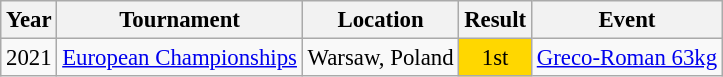<table class="wikitable" style="font-size:95%;">
<tr>
<th>Year</th>
<th>Tournament</th>
<th>Location</th>
<th>Result</th>
<th>Event</th>
</tr>
<tr>
<td>2021</td>
<td><a href='#'>European Championships</a></td>
<td>Warsaw, Poland</td>
<td align="center" bgcolor="gold">1st</td>
<td><a href='#'>Greco-Roman 63kg</a></td>
</tr>
</table>
